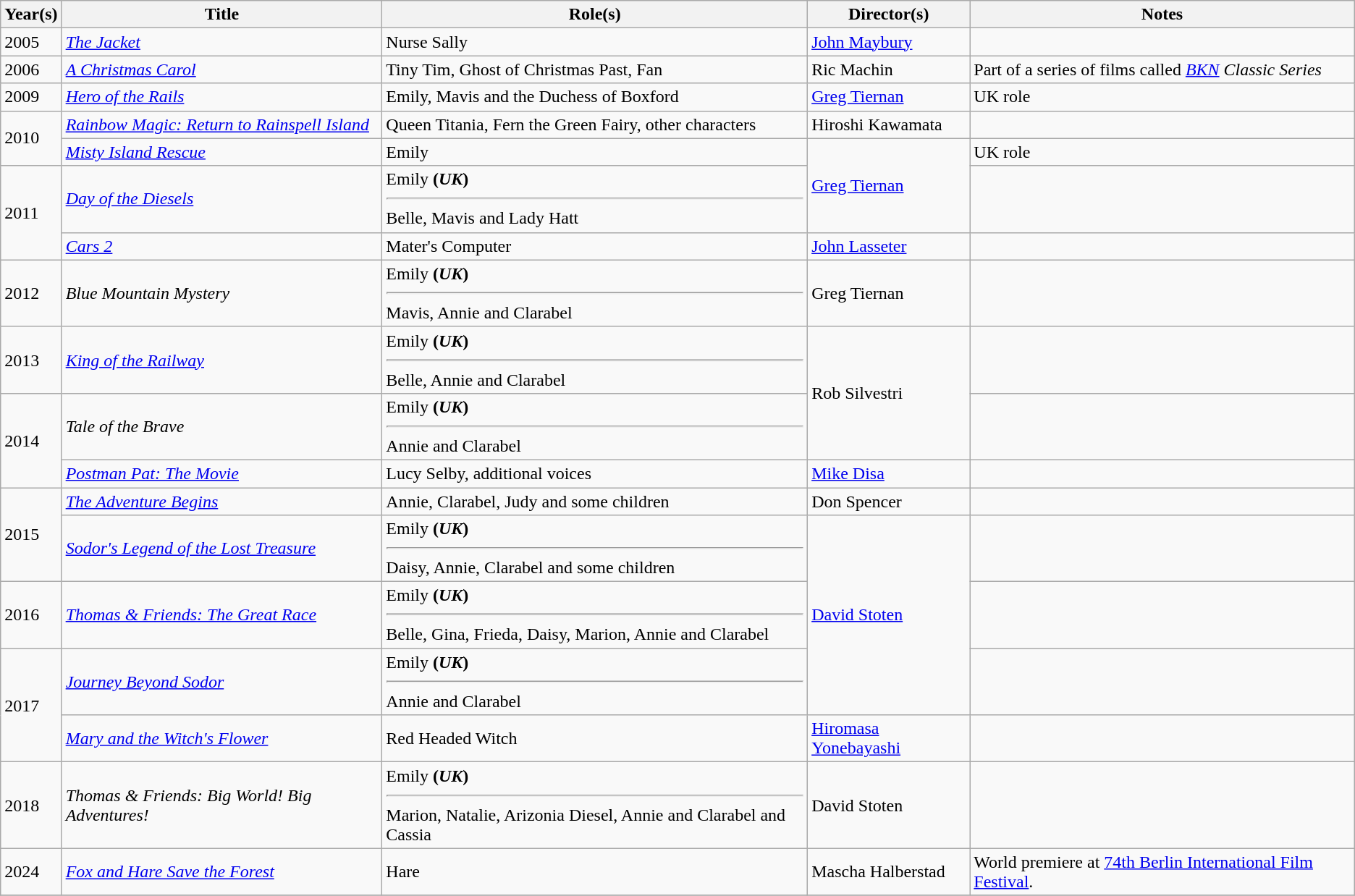<table class="wikitable sortable">
<tr>
<th>Year(s)</th>
<th>Title</th>
<th>Role(s)</th>
<th>Director(s)</th>
<th>Notes</th>
</tr>
<tr>
<td>2005</td>
<td><em><a href='#'>The Jacket</a></em></td>
<td>Nurse Sally</td>
<td><a href='#'>John Maybury</a></td>
<td></td>
</tr>
<tr>
<td>2006</td>
<td><em><a href='#'>A Christmas Carol</a></em></td>
<td>Tiny Tim, Ghost of Christmas Past, Fan</td>
<td>Ric Machin</td>
<td>Part of a series of films called <em><a href='#'>BKN</a> Classic Series</em></td>
</tr>
<tr>
<td>2009</td>
<td><em><a href='#'>Hero of the Rails</a></em></td>
<td>Emily, Mavis and the Duchess of Boxford</td>
<td><a href='#'>Greg Tiernan</a></td>
<td>UK role</td>
</tr>
<tr>
<td rowspan="2">2010</td>
<td><em><a href='#'>Rainbow Magic: Return to Rainspell Island</a></em></td>
<td>Queen Titania, Fern the Green Fairy, other characters</td>
<td>Hiroshi Kawamata</td>
<td></td>
</tr>
<tr>
<td><em><a href='#'>Misty Island Rescue</a></em></td>
<td>Emily</td>
<td rowspan = "2"><a href='#'>Greg Tiernan</a></td>
<td>UK role</td>
</tr>
<tr>
<td rowspan = "2">2011</td>
<td><em><a href='#'>Day of the Diesels</a></em></td>
<td>Emily <strong>(<em>UK</em>)</strong><hr>Belle, Mavis and Lady Hatt</td>
<td></td>
</tr>
<tr>
<td><em><a href='#'>Cars 2</a></em></td>
<td>Mater's Computer</td>
<td><a href='#'>John Lasseter</a></td>
<td></td>
</tr>
<tr>
<td>2012</td>
<td><em>Blue Mountain Mystery</em></td>
<td>Emily <strong>(<em>UK</em>)</strong><hr>Mavis, Annie and Clarabel</td>
<td>Greg Tiernan</td>
<td></td>
</tr>
<tr>
<td>2013</td>
<td><em><a href='#'>King of the Railway</a></em></td>
<td>Emily <strong>(<em>UK</em>)</strong><hr>Belle, Annie and Clarabel</td>
<td rowspan = "2">Rob Silvestri</td>
<td></td>
</tr>
<tr>
<td rowspan = "2">2014</td>
<td><em>Tale of the Brave</em></td>
<td>Emily <strong>(<em>UK</em>)</strong><hr>Annie and Clarabel</td>
<td></td>
</tr>
<tr>
<td><em><a href='#'>Postman Pat: The Movie</a></em></td>
<td>Lucy Selby, additional voices</td>
<td><a href='#'>Mike Disa</a></td>
<td></td>
</tr>
<tr>
<td rowspan = "2">2015</td>
<td><em><a href='#'>The Adventure Begins</a></em></td>
<td>Annie, Clarabel, Judy and some children</td>
<td>Don Spencer</td>
<td></td>
</tr>
<tr>
<td><em><a href='#'>Sodor's Legend of the Lost Treasure</a></em></td>
<td>Emily <strong>(<em>UK</em>)</strong><hr>Daisy, Annie, Clarabel and some children</td>
<td rowspan = "3"><a href='#'>David Stoten</a></td>
<td></td>
</tr>
<tr>
<td>2016</td>
<td><em><a href='#'>Thomas & Friends: The Great Race</a></em></td>
<td>Emily <strong>(<em>UK</em>)</strong><hr>Belle, Gina, Frieda, Daisy, Marion, Annie and Clarabel</td>
<td></td>
</tr>
<tr>
<td rowspan = "2">2017</td>
<td><em><a href='#'>Journey Beyond Sodor</a></em></td>
<td>Emily <strong>(<em>UK</em>)</strong><hr>Annie and Clarabel</td>
<td></td>
</tr>
<tr>
<td><em><a href='#'>Mary and the Witch's Flower</a></em></td>
<td>Red Headed Witch</td>
<td><a href='#'>Hiromasa Yonebayashi</a></td>
<td></td>
</tr>
<tr>
<td>2018</td>
<td><em>Thomas & Friends: Big World! Big Adventures!</em></td>
<td>Emily <strong>(<em>UK</em>)</strong><hr>Marion, Natalie, Arizonia Diesel, Annie and Clarabel and Cassia</td>
<td>David Stoten</td>
<td></td>
</tr>
<tr>
<td>2024</td>
<td><em><a href='#'>Fox and Hare Save the Forest</a></em></td>
<td>Hare</td>
<td>Mascha Halberstad</td>
<td>World premiere at <a href='#'>74th Berlin International Film Festival</a>.</td>
</tr>
<tr>
</tr>
</table>
